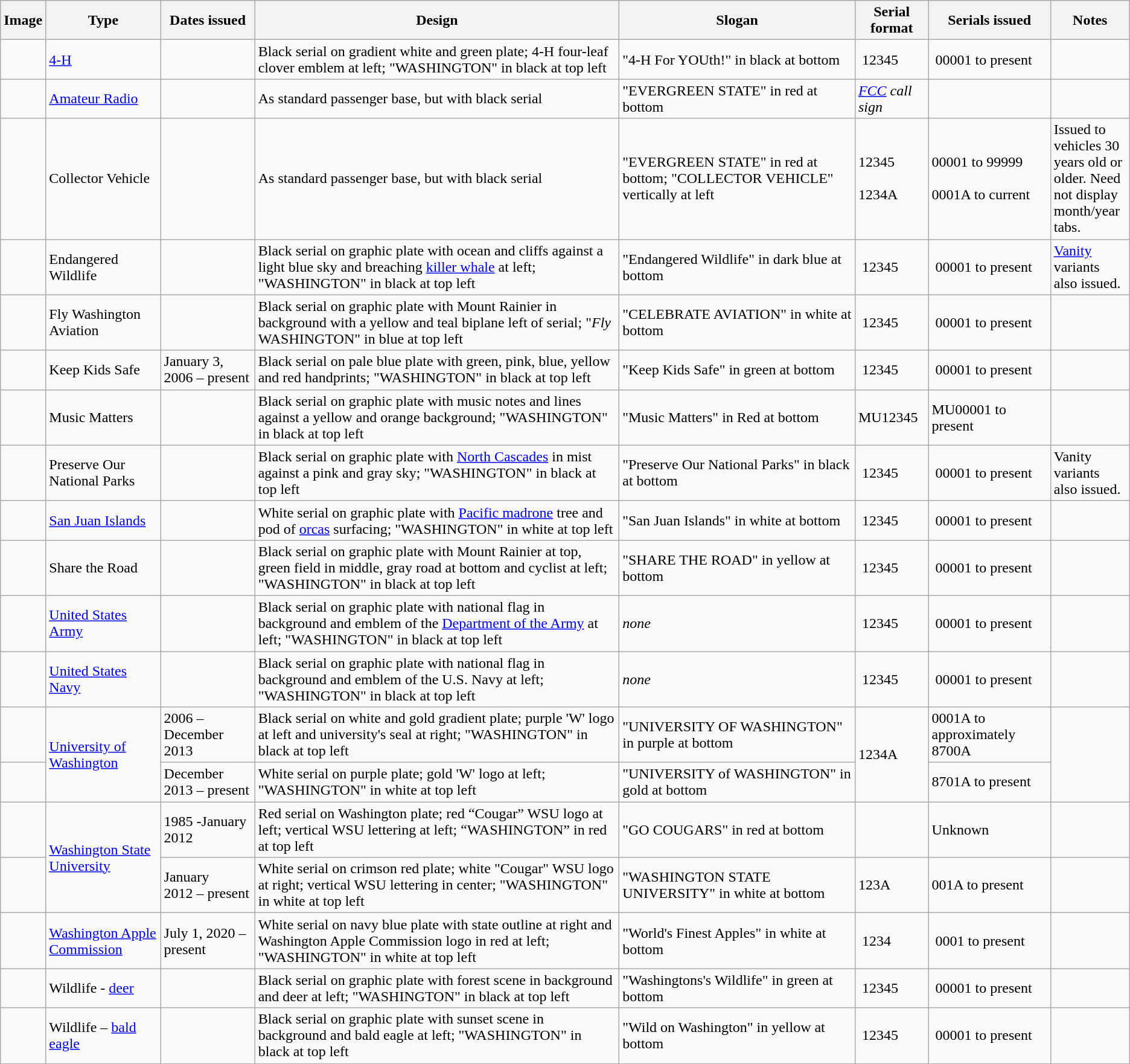<table class="wikitable">
<tr>
<th>Image</th>
<th>Type</th>
<th>Dates issued</th>
<th>Design</th>
<th>Slogan</th>
<th>Serial format</th>
<th>Serials issued</th>
<th style="width:80px;">Notes</th>
</tr>
<tr>
<td></td>
<td><a href='#'>4-H</a></td>
<td></td>
<td>Black serial on gradient white and green plate; 4-H four-leaf clover emblem at left; "WASHINGTON" in black at top left</td>
<td>"4-H For YOUth!" in black at bottom</td>
<td> 12345</td>
<td> 00001 to present</td>
<td></td>
</tr>
<tr>
<td></td>
<td><a href='#'>Amateur Radio</a></td>
<td></td>
<td>As standard passenger base, but with black serial</td>
<td>"EVERGREEN STATE" in red at bottom</td>
<td><em><a href='#'>FCC</a> call sign</em></td>
<td></td>
<td></td>
</tr>
<tr>
<td></td>
<td>Collector Vehicle</td>
<td></td>
<td>As standard passenger base, but with black serial</td>
<td>"EVERGREEN STATE" in red at bottom; "COLLECTOR VEHICLE" vertically at left</td>
<td>12345<br><br>1234A</td>
<td>00001 to 99999<br><br>0001A to current</td>
<td>Issued to vehicles 30 years old or older. Need not display month/year tabs.</td>
</tr>
<tr>
<td></td>
<td>Endangered Wildlife</td>
<td></td>
<td>Black serial on graphic plate with ocean and cliffs against a light blue sky and breaching <a href='#'>killer whale</a> at left; "WASHINGTON" in black at top left</td>
<td>"Endangered Wildlife" in dark blue at bottom</td>
<td> 12345</td>
<td> 00001 to present</td>
<td><a href='#'>Vanity</a> variants also issued.</td>
</tr>
<tr>
<td></td>
<td>Fly Washington Aviation</td>
<td></td>
<td>Black serial on graphic plate with Mount Rainier in background with a yellow and teal biplane left of serial; "<em>Fly</em> WASHINGTON" in blue at top left</td>
<td>"CELEBRATE AVIATION" in white at bottom</td>
<td> 12345</td>
<td> 00001 to present</td>
<td></td>
</tr>
<tr>
<td></td>
<td>Keep Kids Safe</td>
<td>January 3, 2006 – present</td>
<td>Black serial on pale blue plate with green, pink, blue, yellow and red handprints; "WASHINGTON" in black at top left</td>
<td>"Keep Kids Safe" in green at bottom</td>
<td> 12345</td>
<td> 00001 to present</td>
<td></td>
</tr>
<tr>
<td></td>
<td>Music Matters</td>
<td></td>
<td>Black serial on graphic plate with music notes and lines against a yellow and orange background; "WASHINGTON" in black at top left</td>
<td>"Music Matters" in Red at bottom</td>
<td>MU12345</td>
<td>MU00001 to present</td>
</tr>
<tr>
<td></td>
<td>Preserve Our National Parks</td>
<td></td>
<td>Black serial on graphic plate with <a href='#'>North Cascades</a> in mist against a pink and gray sky; "WASHINGTON" in black at top left</td>
<td>"Preserve Our National Parks" in black at bottom</td>
<td> 12345</td>
<td> 00001 to present</td>
<td>Vanity variants also issued.</td>
</tr>
<tr>
<td></td>
<td><a href='#'>San Juan Islands</a></td>
<td></td>
<td>White serial on graphic plate with <a href='#'>Pacific madrone</a> tree and pod of <a href='#'>orcas</a>     surfacing; "WASHINGTON" in white at top left</td>
<td>"San Juan Islands" in white at bottom</td>
<td> 12345</td>
<td> 00001 to present</td>
<td></td>
</tr>
<tr>
<td></td>
<td>Share the Road</td>
<td></td>
<td>Black serial on graphic plate with Mount Rainier at top, green field in middle, gray road at bottom and cyclist at left; "WASHINGTON" in black at top left</td>
<td>"SHARE THE ROAD" in yellow at bottom</td>
<td> 12345</td>
<td> 00001 to present</td>
<td></td>
</tr>
<tr>
<td></td>
<td><a href='#'>United States Army</a></td>
<td></td>
<td>Black serial on graphic plate with national flag in background and emblem of the <a href='#'>Department of the Army</a> at left; "WASHINGTON" in black at top left</td>
<td><em>none</em></td>
<td> 12345</td>
<td> 00001 to present</td>
<td></td>
</tr>
<tr>
<td></td>
<td><a href='#'>United States Navy</a></td>
<td></td>
<td>Black serial on graphic plate with national flag in background and emblem of the U.S. Navy at left; "WASHINGTON" in black at top left</td>
<td><em>none</em></td>
<td> 12345</td>
<td> 00001 to present</td>
<td></td>
</tr>
<tr>
<td></td>
<td rowspan="2"><a href='#'>University of Washington</a></td>
<td>2006 – December 2013</td>
<td>Black serial on white and gold gradient plate; purple 'W' logo at left and university's seal at right; "WASHINGTON" in black at top left</td>
<td>"UNIVERSITY OF WASHINGTON" in purple at bottom</td>
<td rowspan="2">1234A</td>
<td>0001A to approximately 8700A</td>
<td rowspan="2"></td>
</tr>
<tr>
<td></td>
<td>December 2013 – present</td>
<td>White serial on purple plate; gold 'W' logo at left; "WASHINGTON" in white at top left</td>
<td>"UNIVERSITY of WASHINGTON" in gold at bottom</td>
<td>8701A to present</td>
</tr>
<tr>
<td></td>
<td rowspan="2"><a href='#'>Washington State University</a></td>
<td>1985 -January 2012</td>
<td>Red serial on Washington plate; red “Cougar” WSU logo at left; vertical WSU lettering at left; “WASHINGTON” in red at top left</td>
<td>"GO COUGARS" in red at bottom</td>
<td></td>
<td>Unknown</td>
<td></td>
</tr>
<tr>
<td></td>
<td>January 2012 – present</td>
<td>White serial on crimson red plate; white "Cougar" WSU logo at right; vertical WSU lettering in center; "WASHINGTON" in white at top left</td>
<td>"WASHINGTON STATE UNIVERSITY" in white at bottom</td>
<td>123A</td>
<td>001A to present</td>
<td></td>
</tr>
<tr>
<td></td>
<td><a href='#'>Washington Apple Commission</a></td>
<td>July 1, 2020 – present</td>
<td>White serial on navy blue plate with state outline at right and Washington Apple Commission logo in red at left; "WASHINGTON" in white at top left</td>
<td>"World's Finest Apples" in white at bottom</td>
<td> 1234</td>
<td> 0001 to present</td>
<td></td>
</tr>
<tr>
<td></td>
<td>Wildlife - <a href='#'>deer</a></td>
<td></td>
<td>Black serial on graphic plate with forest scene in background and deer at left; "WASHINGTON" in black at top left</td>
<td>"Washingtons's Wildlife" in green at bottom</td>
<td> 12345</td>
<td> 00001 to present</td>
</tr>
<tr>
<td></td>
<td>Wildlife – <a href='#'>bald eagle</a></td>
<td></td>
<td>Black serial on graphic plate with sunset scene in background and bald eagle at left; "WASHINGTON" in black at top left</td>
<td>"Wild on Washington" in yellow at bottom</td>
<td> 12345</td>
<td> 00001 to present</td>
<td></td>
</tr>
</table>
